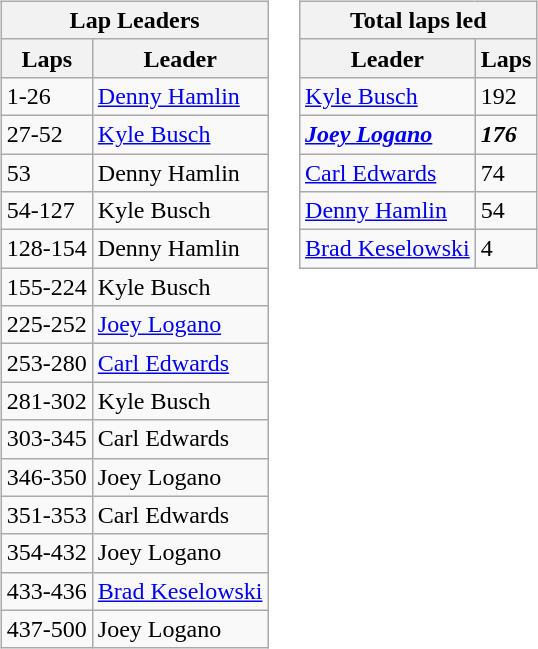<table>
<tr>
<td><br><table class="wikitable">
<tr>
<th colspan="4">Lap Leaders</th>
</tr>
<tr>
<th>Laps</th>
<th>Leader</th>
</tr>
<tr>
<td>1-26</td>
<td><a href='#'>Denny Hamlin</a></td>
</tr>
<tr>
<td>27-52</td>
<td><a href='#'>Kyle Busch</a></td>
</tr>
<tr>
<td>53</td>
<td>Denny Hamlin</td>
</tr>
<tr>
<td>54-127</td>
<td>Kyle Busch</td>
</tr>
<tr>
<td>128-154</td>
<td>Denny Hamlin</td>
</tr>
<tr>
<td>155-224</td>
<td>Kyle Busch</td>
</tr>
<tr>
<td>225-252</td>
<td><a href='#'>Joey Logano</a></td>
</tr>
<tr>
<td>253-280</td>
<td><a href='#'>Carl Edwards</a></td>
</tr>
<tr>
<td>281-302</td>
<td>Kyle Busch</td>
</tr>
<tr>
<td>303-345</td>
<td>Carl Edwards</td>
</tr>
<tr>
<td>346-350</td>
<td>Joey Logano</td>
</tr>
<tr>
<td>351-353</td>
<td>Carl Edwards</td>
</tr>
<tr>
<td>354-432</td>
<td>Joey Logano</td>
</tr>
<tr>
<td>433-436</td>
<td><a href='#'>Brad Keselowski</a></td>
</tr>
<tr>
<td>437-500</td>
<td>Joey Logano</td>
</tr>
</table>
</td>
<td valign="top"><br><table class="wikitable">
<tr>
<th colspan="2">Total laps led</th>
</tr>
<tr>
<th>Leader</th>
<th>Laps</th>
</tr>
<tr>
<td><a href='#'>Kyle Busch</a></td>
<td>192</td>
</tr>
<tr>
<td><strong><em><a href='#'>Joey Logano</a></em></strong></td>
<td><strong><em>176</em></strong></td>
</tr>
<tr>
<td><a href='#'>Carl Edwards</a></td>
<td>74</td>
</tr>
<tr>
<td><a href='#'>Denny Hamlin</a></td>
<td>54</td>
</tr>
<tr>
<td><a href='#'>Brad Keselowski</a></td>
<td>4</td>
</tr>
</table>
</td>
</tr>
</table>
